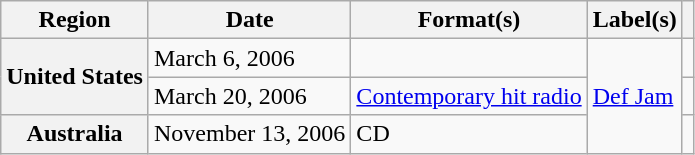<table class="wikitable plainrowheaders">
<tr>
<th scope="col">Region</th>
<th scope="col">Date</th>
<th scope="col">Format(s)</th>
<th scope="col">Label(s)</th>
<th scope="col"></th>
</tr>
<tr>
<th scope="row" rowspan="2">United States</th>
<td>March 6, 2006</td>
<td></td>
<td rowspan="3"><a href='#'>Def Jam</a></td>
<td></td>
</tr>
<tr>
<td>March 20, 2006</td>
<td><a href='#'>Contemporary hit radio</a></td>
<td></td>
</tr>
<tr>
<th scope="row">Australia</th>
<td>November 13, 2006</td>
<td>CD</td>
<td></td>
</tr>
</table>
